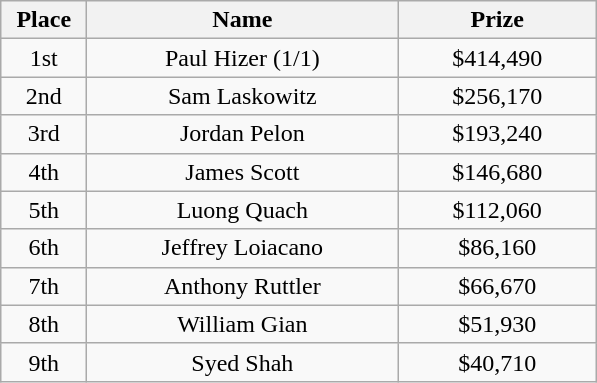<table class="wikitable">
<tr>
<th width="50">Place</th>
<th width="200">Name</th>
<th width="125">Prize</th>
</tr>
<tr>
<td align = "center">1st</td>
<td align = "center"> Paul Hizer (1/1)</td>
<td align = "center">$414,490</td>
</tr>
<tr>
<td align = "center">2nd</td>
<td align = "center"> Sam Laskowitz</td>
<td align = "center">$256,170</td>
</tr>
<tr>
<td align = "center">3rd</td>
<td align = "center"> Jordan Pelon</td>
<td align = "center">$193,240</td>
</tr>
<tr>
<td align = "center">4th</td>
<td align = "center"> James Scott</td>
<td align = "center">$146,680</td>
</tr>
<tr>
<td align = "center">5th</td>
<td align = "center"> Luong Quach</td>
<td align = "center">$112,060</td>
</tr>
<tr>
<td align = "center">6th</td>
<td align = "center"> Jeffrey Loiacano</td>
<td align = "center">$86,160</td>
</tr>
<tr>
<td align = "center">7th</td>
<td align = "center"> Anthony Ruttler</td>
<td align = "center">$66,670</td>
</tr>
<tr>
<td align = "center">8th</td>
<td align = "center"> William Gian</td>
<td align = "center">$51,930</td>
</tr>
<tr>
<td align = "center">9th</td>
<td align = "center"> Syed Shah</td>
<td align = "center">$40,710</td>
</tr>
</table>
